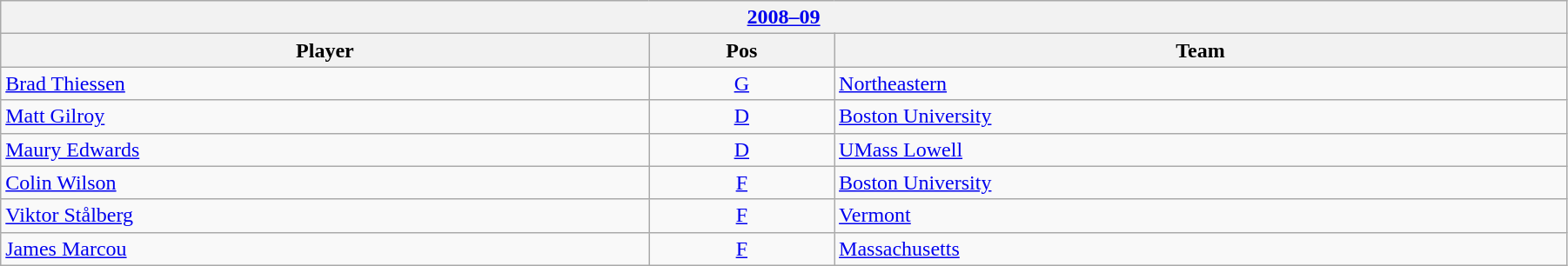<table class="wikitable" width=95%>
<tr>
<th colspan=3><a href='#'>2008–09</a></th>
</tr>
<tr>
<th>Player</th>
<th>Pos</th>
<th>Team</th>
</tr>
<tr>
<td><a href='#'>Brad Thiessen</a></td>
<td align=center><a href='#'>G</a></td>
<td><a href='#'>Northeastern</a></td>
</tr>
<tr>
<td><a href='#'>Matt Gilroy</a></td>
<td align=center><a href='#'>D</a></td>
<td><a href='#'>Boston University</a></td>
</tr>
<tr>
<td><a href='#'>Maury Edwards</a></td>
<td align=center><a href='#'>D</a></td>
<td><a href='#'>UMass Lowell</a></td>
</tr>
<tr>
<td><a href='#'>Colin Wilson</a></td>
<td align=center><a href='#'>F</a></td>
<td><a href='#'>Boston University</a></td>
</tr>
<tr>
<td><a href='#'>Viktor Stålberg</a></td>
<td align=center><a href='#'>F</a></td>
<td><a href='#'>Vermont</a></td>
</tr>
<tr>
<td><a href='#'>James Marcou</a></td>
<td align=center><a href='#'>F</a></td>
<td><a href='#'>Massachusetts</a></td>
</tr>
</table>
